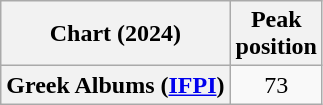<table class="wikitable sortable plainrowheaders" style="text-align:center">
<tr>
<th scope="col">Chart (2024)</th>
<th scope="col">Peak<br> position</th>
</tr>
<tr>
<th scope="row">Greek Albums (<a href='#'>IFPI</a>)</th>
<td>73</td>
</tr>
</table>
